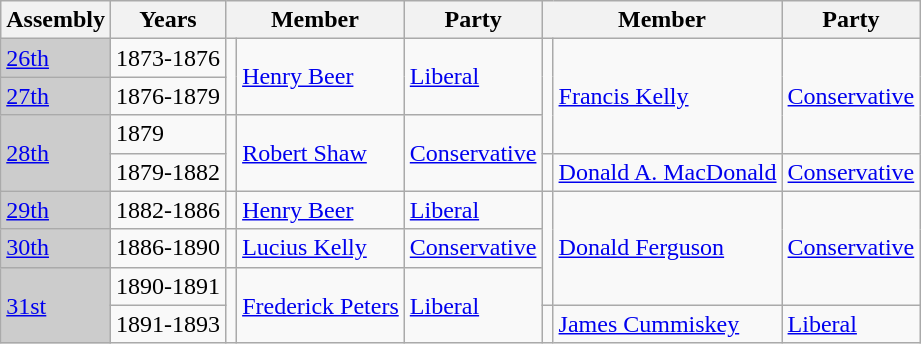<table class="wikitable">
<tr>
<th>Assembly</th>
<th>Years</th>
<th colspan="2">Member</th>
<th>Party</th>
<th colspan="2">Member</th>
<th>Party</th>
</tr>
<tr>
<td bgcolor="CCCCCC"><a href='#'>26th</a></td>
<td>1873-1876</td>
<td rowspan=2 ></td>
<td rowspan=2><a href='#'>Henry Beer</a></td>
<td rowspan=2><a href='#'>Liberal</a></td>
<td rowspan=3 ></td>
<td rowspan=3><a href='#'>Francis Kelly</a></td>
<td rowspan=3><a href='#'>Conservative</a></td>
</tr>
<tr>
<td bgcolor="CCCCCC"><a href='#'>27th</a></td>
<td>1876-1879</td>
</tr>
<tr>
<td bgcolor="CCCCCC" rowspan="2"><a href='#'>28th</a></td>
<td>1879</td>
<td rowspan=2 ></td>
<td rowspan=2><a href='#'>Robert Shaw</a></td>
<td rowspan=2><a href='#'>Conservative</a></td>
</tr>
<tr>
<td>1879-1882</td>
<td></td>
<td><a href='#'>Donald A. MacDonald</a></td>
<td><a href='#'>Conservative</a></td>
</tr>
<tr>
<td bgcolor="CCCCCC"><a href='#'>29th</a></td>
<td>1882-1886</td>
<td></td>
<td><a href='#'>Henry Beer</a></td>
<td><a href='#'>Liberal</a></td>
<td rowspan=3 ></td>
<td rowspan=3><a href='#'>Donald Ferguson</a></td>
<td rowspan=3><a href='#'>Conservative</a></td>
</tr>
<tr>
<td bgcolor="CCCCCC"><a href='#'>30th</a></td>
<td>1886-1890</td>
<td></td>
<td><a href='#'>Lucius Kelly</a></td>
<td><a href='#'>Conservative</a></td>
</tr>
<tr>
<td bgcolor="CCCCCC" rowspan="2"><a href='#'>31st</a></td>
<td>1890-1891</td>
<td rowspan=2 ></td>
<td rowspan=2><a href='#'>Frederick Peters</a></td>
<td rowspan=2><a href='#'>Liberal</a></td>
</tr>
<tr>
<td>1891-1893</td>
<td></td>
<td><a href='#'>James Cummiskey</a></td>
<td><a href='#'>Liberal</a></td>
</tr>
</table>
